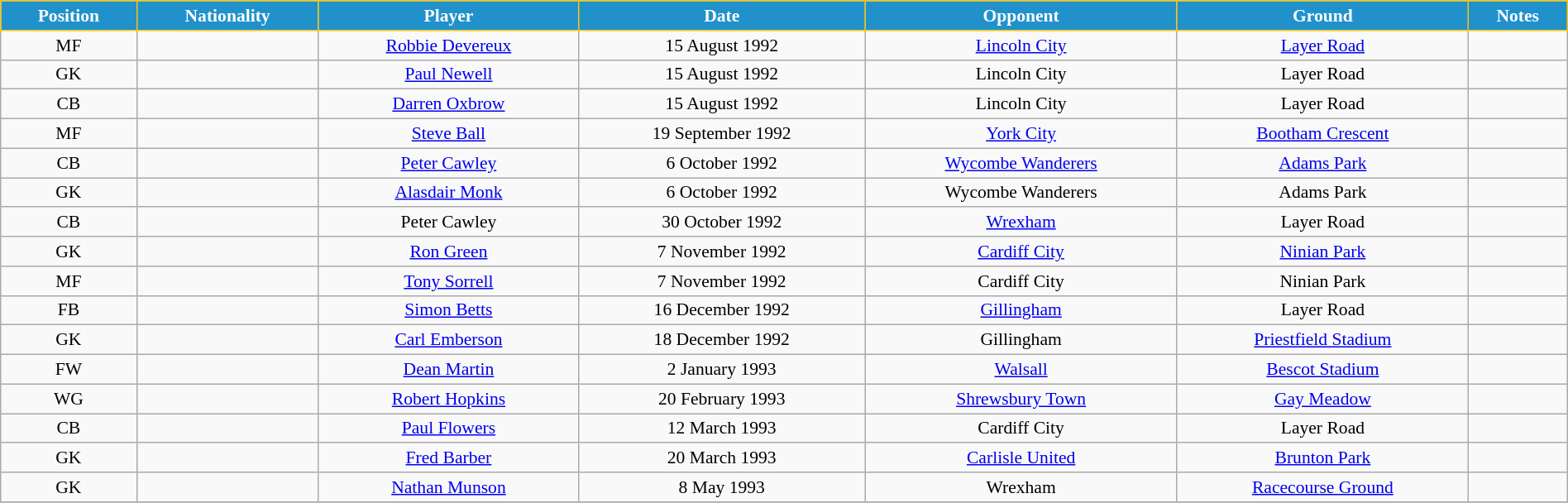<table class="wikitable" style="text-align:center; font-size:90%; width:100%;">
<tr>
<th style="background:#2191CC; color:white; border:1px solid #F7C408; text-align:center;">Position</th>
<th style="background:#2191CC; color:white; border:1px solid #F7C408; text-align:center;">Nationality</th>
<th style="background:#2191CC; color:white; border:1px solid #F7C408; text-align:center;">Player</th>
<th style="background:#2191CC; color:white; border:1px solid #F7C408; text-align:center;">Date</th>
<th style="background:#2191CC; color:white; border:1px solid #F7C408; text-align:center;">Opponent</th>
<th style="background:#2191CC; color:white; border:1px solid #F7C408; text-align:center;">Ground</th>
<th style="background:#2191CC; color:white; border:1px solid #F7C408; text-align:center;">Notes</th>
</tr>
<tr>
<td>MF</td>
<td></td>
<td><a href='#'>Robbie Devereux</a></td>
<td>15 August 1992</td>
<td><a href='#'>Lincoln City</a></td>
<td><a href='#'>Layer Road</a></td>
<td></td>
</tr>
<tr>
<td>GK</td>
<td></td>
<td><a href='#'>Paul Newell</a></td>
<td>15 August 1992</td>
<td>Lincoln City</td>
<td>Layer Road</td>
<td></td>
</tr>
<tr>
<td>CB</td>
<td></td>
<td><a href='#'>Darren Oxbrow</a></td>
<td>15 August 1992</td>
<td>Lincoln City</td>
<td>Layer Road</td>
<td></td>
</tr>
<tr>
<td>MF</td>
<td></td>
<td><a href='#'>Steve Ball</a></td>
<td>19 September 1992</td>
<td><a href='#'>York City</a></td>
<td><a href='#'>Bootham Crescent</a></td>
<td></td>
</tr>
<tr>
<td>CB</td>
<td></td>
<td><a href='#'>Peter Cawley</a></td>
<td>6 October 1992</td>
<td><a href='#'>Wycombe Wanderers</a></td>
<td><a href='#'>Adams Park</a></td>
<td></td>
</tr>
<tr>
<td>GK</td>
<td></td>
<td><a href='#'>Alasdair Monk</a></td>
<td>6 October 1992</td>
<td>Wycombe Wanderers</td>
<td>Adams Park</td>
<td></td>
</tr>
<tr>
<td>CB</td>
<td></td>
<td>Peter Cawley</td>
<td>30 October 1992</td>
<td><a href='#'>Wrexham</a></td>
<td>Layer Road</td>
<td></td>
</tr>
<tr>
<td>GK</td>
<td></td>
<td><a href='#'>Ron Green</a></td>
<td>7 November 1992</td>
<td><a href='#'>Cardiff City</a></td>
<td><a href='#'>Ninian Park</a></td>
<td></td>
</tr>
<tr>
<td>MF</td>
<td></td>
<td><a href='#'>Tony Sorrell</a></td>
<td>7 November 1992</td>
<td>Cardiff City</td>
<td>Ninian Park</td>
<td></td>
</tr>
<tr>
<td>FB</td>
<td></td>
<td><a href='#'>Simon Betts</a></td>
<td>16 December 1992</td>
<td><a href='#'>Gillingham</a></td>
<td>Layer Road</td>
<td></td>
</tr>
<tr>
<td>GK</td>
<td></td>
<td><a href='#'>Carl Emberson</a></td>
<td>18 December 1992</td>
<td>Gillingham</td>
<td><a href='#'>Priestfield Stadium</a></td>
<td></td>
</tr>
<tr>
<td>FW</td>
<td></td>
<td><a href='#'>Dean Martin</a></td>
<td>2 January 1993</td>
<td><a href='#'>Walsall</a></td>
<td><a href='#'>Bescot Stadium</a></td>
<td></td>
</tr>
<tr>
<td>WG</td>
<td></td>
<td><a href='#'>Robert Hopkins</a></td>
<td>20 February 1993</td>
<td><a href='#'>Shrewsbury Town</a></td>
<td><a href='#'>Gay Meadow</a></td>
<td></td>
</tr>
<tr>
<td>CB</td>
<td></td>
<td><a href='#'>Paul Flowers</a></td>
<td>12 March 1993</td>
<td>Cardiff City</td>
<td>Layer Road</td>
<td></td>
</tr>
<tr>
<td>GK</td>
<td></td>
<td><a href='#'>Fred Barber</a></td>
<td>20 March 1993</td>
<td><a href='#'>Carlisle United</a></td>
<td><a href='#'>Brunton Park</a></td>
<td></td>
</tr>
<tr>
<td>GK</td>
<td></td>
<td><a href='#'>Nathan Munson</a></td>
<td>8 May 1993</td>
<td>Wrexham</td>
<td><a href='#'>Racecourse Ground</a></td>
<td></td>
</tr>
<tr>
</tr>
</table>
